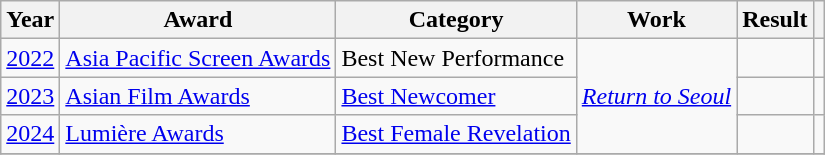<table class="wikitable sortable plainrowheaders">
<tr>
<th scope="col">Year</th>
<th scope="col">Award</th>
<th scope="col">Category</th>
<th scope="col">Work</th>
<th scope="col">Result</th>
<th scope="col" class="unsortable"></th>
</tr>
<tr>
<td align="center"><a href='#'>2022</a></td>
<td><a href='#'>Asia Pacific Screen Awards</a></td>
<td>Best New Performance</td>
<td rowspan="3"><em><a href='#'>Return to Seoul</a></em></td>
<td></td>
<td></td>
</tr>
<tr>
<td align="center"><a href='#'>2023</a></td>
<td><a href='#'>Asian Film Awards</a></td>
<td><a href='#'>Best Newcomer</a></td>
<td></td>
<td align="center"></td>
</tr>
<tr>
<td align="center"><a href='#'>2024</a></td>
<td><a href='#'>Lumière Awards</a></td>
<td><a href='#'>Best Female Revelation</a></td>
<td></td>
<td align="center"></td>
</tr>
<tr>
</tr>
</table>
